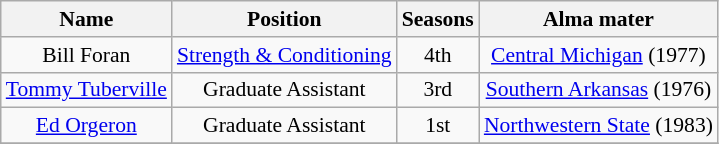<table class="wikitable" border="1" style="font-size:90%;">
<tr>
<th>Name</th>
<th>Position</th>
<th>Seasons</th>
<th>Alma mater</th>
</tr>
<tr style="text-align:center;">
<td>Bill Foran</td>
<td><a href='#'>Strength & Conditioning</a></td>
<td>4th</td>
<td><a href='#'>Central Michigan</a> (1977)</td>
</tr>
<tr style="text-align:center;">
<td><a href='#'>Tommy Tuberville</a></td>
<td>Graduate Assistant</td>
<td>3rd</td>
<td><a href='#'>Southern Arkansas</a> (1976)</td>
</tr>
<tr style="text-align:center;">
<td><a href='#'>Ed Orgeron</a></td>
<td>Graduate Assistant</td>
<td>1st</td>
<td><a href='#'>Northwestern State</a> (1983)</td>
</tr>
<tr style="text-align:center;">
</tr>
</table>
